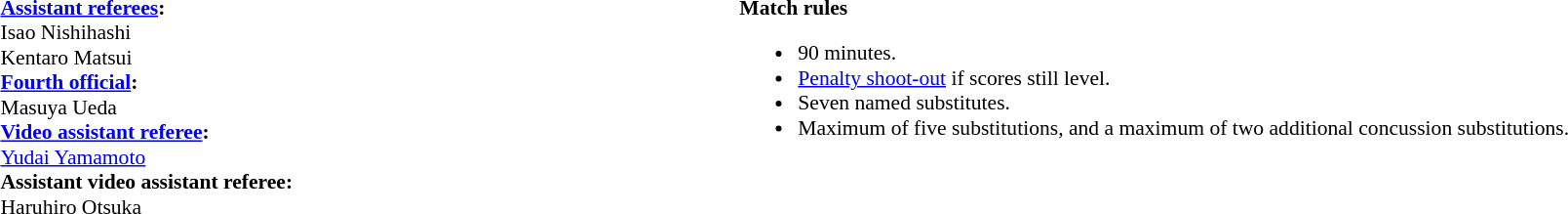<table style="width:100%;font-size:90%">
<tr>
<td><br><strong><a href='#'>Assistant referees</a>:</strong>
<br>Isao Nishihashi
<br>Kentaro Matsui
<br><strong><a href='#'>Fourth official</a>:</strong>
<br>Masuya Ueda
<br><strong><a href='#'>Video assistant referee</a>:</strong>
<br><a href='#'>Yudai Yamamoto</a>
<br><strong>Assistant video assistant referee:</strong>
<br>Haruhiro Otsuka</td>
<td style="width:60%; vertical-align:top;"><br><strong>Match rules</strong><ul><li>90 minutes.</li><li><a href='#'>Penalty shoot-out</a> if scores still level.</li><li>Seven named substitutes.</li><li>Maximum of five substitutions, and a maximum of two additional concussion substitutions.</li></ul></td>
</tr>
</table>
